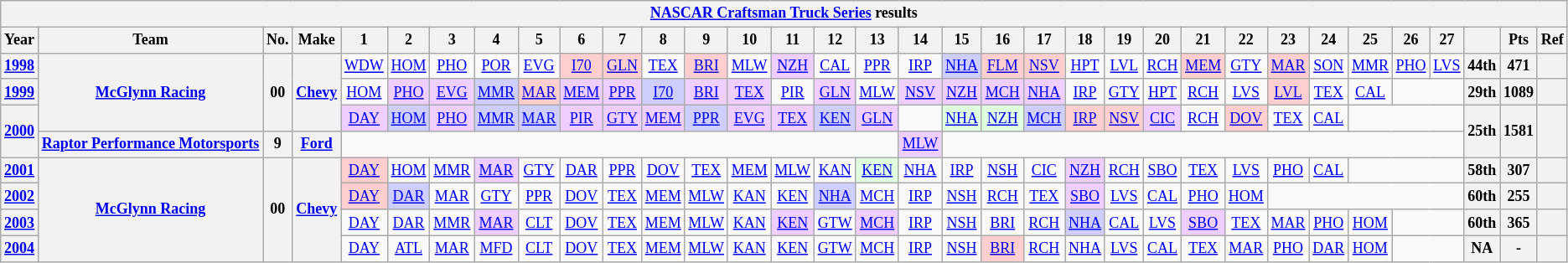<table class="wikitable" style="text-align:center; font-size:75%">
<tr>
<th colspan=45><a href='#'>NASCAR Craftsman Truck Series</a> results</th>
</tr>
<tr>
<th>Year</th>
<th>Team</th>
<th>No.</th>
<th>Make</th>
<th>1</th>
<th>2</th>
<th>3</th>
<th>4</th>
<th>5</th>
<th>6</th>
<th>7</th>
<th>8</th>
<th>9</th>
<th>10</th>
<th>11</th>
<th>12</th>
<th>13</th>
<th>14</th>
<th>15</th>
<th>16</th>
<th>17</th>
<th>18</th>
<th>19</th>
<th>20</th>
<th>21</th>
<th>22</th>
<th>23</th>
<th>24</th>
<th>25</th>
<th>26</th>
<th>27</th>
<th></th>
<th>Pts</th>
<th>Ref</th>
</tr>
<tr>
<th><a href='#'>1998</a></th>
<th rowspan=3><a href='#'>McGlynn Racing</a></th>
<th rowspan=3>00</th>
<th rowspan=3><a href='#'>Chevy</a></th>
<td><a href='#'>WDW</a></td>
<td><a href='#'>HOM</a></td>
<td><a href='#'>PHO</a></td>
<td><a href='#'>POR</a></td>
<td><a href='#'>EVG</a></td>
<td style="background:#FFCFCF;"><a href='#'>I70</a><br></td>
<td style="background:#FFCFCF;"><a href='#'>GLN</a><br></td>
<td><a href='#'>TEX</a></td>
<td style="background:#FFCFCF;"><a href='#'>BRI</a><br></td>
<td><a href='#'>MLW</a></td>
<td style="background:#EFCFFF;"><a href='#'>NZH</a><br></td>
<td><a href='#'>CAL</a></td>
<td><a href='#'>PPR</a></td>
<td><a href='#'>IRP</a></td>
<td style="background:#CFCFFF;"><a href='#'>NHA</a><br></td>
<td style="background:#FFCFCF;"><a href='#'>FLM</a><br></td>
<td style="background:#FFCFCF;"><a href='#'>NSV</a><br></td>
<td><a href='#'>HPT</a></td>
<td><a href='#'>LVL</a></td>
<td><a href='#'>RCH</a></td>
<td style="background:#FFCFCF;"><a href='#'>MEM</a><br></td>
<td><a href='#'>GTY</a></td>
<td style="background:#FFCFCF;"><a href='#'>MAR</a><br></td>
<td><a href='#'>SON</a></td>
<td><a href='#'>MMR</a></td>
<td><a href='#'>PHO</a></td>
<td><a href='#'>LVS</a></td>
<th>44th</th>
<th>471</th>
<th></th>
</tr>
<tr>
<th><a href='#'>1999</a></th>
<td><a href='#'>HOM</a></td>
<td style="background:#EFCFFF;"><a href='#'>PHO</a><br></td>
<td style="background:#EFCFFF;"><a href='#'>EVG</a><br></td>
<td style="background:#CFCFFF;"><a href='#'>MMR</a><br></td>
<td style="background:#FFCFCF;"><a href='#'>MAR</a><br></td>
<td style="background:#EFCFFF;"><a href='#'>MEM</a><br></td>
<td style="background:#EFCFFF;"><a href='#'>PPR</a><br></td>
<td style="background:#CFCFFF;"><a href='#'>I70</a><br></td>
<td style="background:#EFCFFF;"><a href='#'>BRI</a><br></td>
<td style="background:#EFCFFF;"><a href='#'>TEX</a><br></td>
<td><a href='#'>PIR</a></td>
<td style="background:#EFCFFF;"><a href='#'>GLN</a><br></td>
<td><a href='#'>MLW</a></td>
<td style="background:#EFCFFF;"><a href='#'>NSV</a><br></td>
<td style="background:#EFCFFF;"><a href='#'>NZH</a><br></td>
<td style="background:#EFCFFF;"><a href='#'>MCH</a><br></td>
<td style="background:#EFCFFF;"><a href='#'>NHA</a><br></td>
<td><a href='#'>IRP</a></td>
<td><a href='#'>GTY</a></td>
<td><a href='#'>HPT</a></td>
<td><a href='#'>RCH</a></td>
<td><a href='#'>LVS</a></td>
<td style="background:#FFCFCF;"><a href='#'>LVL</a><br></td>
<td><a href='#'>TEX</a></td>
<td><a href='#'>CAL</a></td>
<td colspan=2></td>
<th>29th</th>
<th>1089</th>
<th></th>
</tr>
<tr>
<th rowspan=2><a href='#'>2000</a></th>
<td style="background:#EFCFFF;"><a href='#'>DAY</a><br></td>
<td style="background:#CFCFFF;"><a href='#'>HOM</a><br></td>
<td style="background:#EFCFFF;"><a href='#'>PHO</a><br></td>
<td style="background:#CFCFFF;"><a href='#'>MMR</a><br></td>
<td style="background:#CFCFFF;"><a href='#'>MAR</a><br></td>
<td style="background:#EFCFFF;"><a href='#'>PIR</a><br></td>
<td style="background:#EFCFFF;"><a href='#'>GTY</a><br></td>
<td style="background:#EFCFFF;"><a href='#'>MEM</a><br></td>
<td style="background:#CFCFFF;"><a href='#'>PPR</a><br></td>
<td style="background:#EFCFFF;"><a href='#'>EVG</a><br></td>
<td style="background:#EFCFFF;"><a href='#'>TEX</a><br></td>
<td style="background:#CFCFFF;"><a href='#'>KEN</a><br></td>
<td style="background:#EFCFFF;"><a href='#'>GLN</a><br></td>
<td></td>
<td style="background:#DFFFDF;"><a href='#'>NHA</a><br></td>
<td style="background:#DFFFDF;"><a href='#'>NZH</a><br></td>
<td style="background:#CFCFFF;"><a href='#'>MCH</a><br></td>
<td style="background:#FFCFCF;"><a href='#'>IRP</a><br></td>
<td style="background:#FFCFCF;"><a href='#'>NSV</a><br></td>
<td style="background:#EFCFFF;"><a href='#'>CIC</a><br></td>
<td><a href='#'>RCH</a></td>
<td style="background:#FFCFCF;"><a href='#'>DOV</a><br></td>
<td><a href='#'>TEX</a></td>
<td><a href='#'>CAL</a></td>
<td colspan=3></td>
<th rowspan=2>25th</th>
<th rowspan=2>1581</th>
<th rowspan=2></th>
</tr>
<tr>
<th><a href='#'>Raptor Performance Motorsports</a></th>
<th>9</th>
<th><a href='#'>Ford</a></th>
<td colspan=13></td>
<td style="background:#EFCFFF;"><a href='#'>MLW</a><br></td>
<td colspan=13></td>
</tr>
<tr>
<th><a href='#'>2001</a></th>
<th rowspan=4><a href='#'>McGlynn Racing</a></th>
<th rowspan=4>00</th>
<th rowspan=4><a href='#'>Chevy</a></th>
<td style="background:#FFCFCF;"><a href='#'>DAY</a><br></td>
<td><a href='#'>HOM</a></td>
<td><a href='#'>MMR</a></td>
<td style="background:#EFCFFF;"><a href='#'>MAR</a><br></td>
<td><a href='#'>GTY</a></td>
<td><a href='#'>DAR</a></td>
<td><a href='#'>PPR</a></td>
<td><a href='#'>DOV</a></td>
<td><a href='#'>TEX</a></td>
<td><a href='#'>MEM</a></td>
<td><a href='#'>MLW</a></td>
<td><a href='#'>KAN</a></td>
<td style="background:#DFFFDF;"><a href='#'>KEN</a><br></td>
<td><a href='#'>NHA</a></td>
<td><a href='#'>IRP</a></td>
<td><a href='#'>NSH</a></td>
<td><a href='#'>CIC</a></td>
<td style="background:#EFCFFF;"><a href='#'>NZH</a><br></td>
<td><a href='#'>RCH</a></td>
<td><a href='#'>SBO</a></td>
<td><a href='#'>TEX</a></td>
<td><a href='#'>LVS</a></td>
<td><a href='#'>PHO</a></td>
<td><a href='#'>CAL</a></td>
<td colspan=3></td>
<th>58th</th>
<th>307</th>
<th></th>
</tr>
<tr>
<th><a href='#'>2002</a></th>
<td style="background:#FFCFCF;"><a href='#'>DAY</a><br></td>
<td style="background:#CFCFFF;"><a href='#'>DAR</a><br></td>
<td><a href='#'>MAR</a></td>
<td><a href='#'>GTY</a></td>
<td><a href='#'>PPR</a></td>
<td><a href='#'>DOV</a></td>
<td><a href='#'>TEX</a></td>
<td><a href='#'>MEM</a></td>
<td><a href='#'>MLW</a></td>
<td><a href='#'>KAN</a></td>
<td><a href='#'>KEN</a></td>
<td style="background:#CFCFFF;"><a href='#'>NHA</a><br></td>
<td><a href='#'>MCH</a></td>
<td><a href='#'>IRP</a></td>
<td><a href='#'>NSH</a></td>
<td><a href='#'>RCH</a></td>
<td><a href='#'>TEX</a></td>
<td style="background:#EFCFFF;"><a href='#'>SBO</a><br></td>
<td><a href='#'>LVS</a></td>
<td><a href='#'>CAL</a></td>
<td><a href='#'>PHO</a></td>
<td><a href='#'>HOM</a></td>
<td colspan=5></td>
<th>60th</th>
<th>255</th>
<th></th>
</tr>
<tr>
<th><a href='#'>2003</a></th>
<td><a href='#'>DAY</a></td>
<td><a href='#'>DAR</a></td>
<td><a href='#'>MMR</a></td>
<td style="background:#EFCFFF;"><a href='#'>MAR</a><br></td>
<td><a href='#'>CLT</a></td>
<td><a href='#'>DOV</a></td>
<td><a href='#'>TEX</a></td>
<td><a href='#'>MEM</a></td>
<td><a href='#'>MLW</a></td>
<td><a href='#'>KAN</a></td>
<td style="background:#EFCFFF;"><a href='#'>KEN</a><br></td>
<td><a href='#'>GTW</a></td>
<td style="background:#EFCFFF;"><a href='#'>MCH</a><br></td>
<td><a href='#'>IRP</a></td>
<td><a href='#'>NSH</a></td>
<td><a href='#'>BRI</a></td>
<td><a href='#'>RCH</a></td>
<td style="background:#CFCFFF;"><a href='#'>NHA</a><br></td>
<td><a href='#'>CAL</a></td>
<td><a href='#'>LVS</a></td>
<td style="background:#EFCFFF;"><a href='#'>SBO</a><br></td>
<td><a href='#'>TEX</a></td>
<td><a href='#'>MAR</a></td>
<td><a href='#'>PHO</a></td>
<td><a href='#'>HOM</a></td>
<td colspan=2></td>
<th>60th</th>
<th>365</th>
<th></th>
</tr>
<tr>
<th><a href='#'>2004</a></th>
<td><a href='#'>DAY</a></td>
<td><a href='#'>ATL</a></td>
<td><a href='#'>MAR</a></td>
<td><a href='#'>MFD</a></td>
<td><a href='#'>CLT</a></td>
<td><a href='#'>DOV</a></td>
<td><a href='#'>TEX</a></td>
<td><a href='#'>MEM</a></td>
<td><a href='#'>MLW</a></td>
<td><a href='#'>KAN</a></td>
<td><a href='#'>KEN</a></td>
<td><a href='#'>GTW</a></td>
<td><a href='#'>MCH</a></td>
<td><a href='#'>IRP</a></td>
<td><a href='#'>NSH</a></td>
<td style="background:#FFCFCF;"><a href='#'>BRI</a><br></td>
<td><a href='#'>RCH</a></td>
<td><a href='#'>NHA</a></td>
<td><a href='#'>LVS</a></td>
<td><a href='#'>CAL</a></td>
<td><a href='#'>TEX</a></td>
<td><a href='#'>MAR</a></td>
<td><a href='#'>PHO</a></td>
<td><a href='#'>DAR</a></td>
<td><a href='#'>HOM</a></td>
<td colspan=2></td>
<th>NA</th>
<th>-</th>
<th></th>
</tr>
</table>
